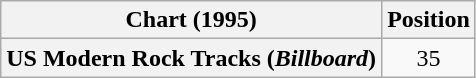<table class="wikitable plainrowheaders" style="text-align:center">
<tr>
<th scope="col">Chart (1995)</th>
<th scope="col">Position</th>
</tr>
<tr>
<th scope="row">US Modern Rock Tracks (<em>Billboard</em>)</th>
<td>35</td>
</tr>
</table>
